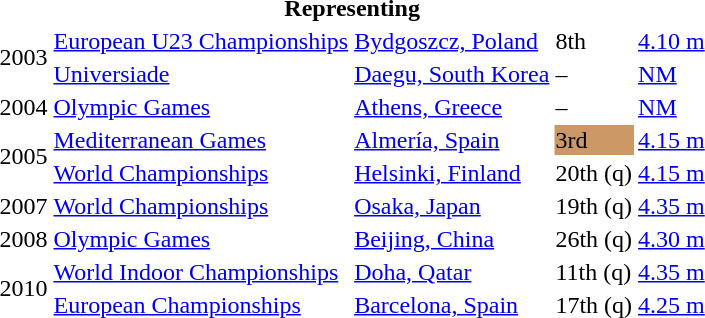<table>
<tr>
<th colspan="5">Representing </th>
</tr>
<tr>
<td rowspan=2>2003</td>
<td><a href='#'>European U23 Championships</a></td>
<td><a href='#'>Bydgoszcz, Poland</a></td>
<td>8th</td>
<td><a href='#'>4.10 m</a></td>
</tr>
<tr>
<td><a href='#'>Universiade</a></td>
<td><a href='#'>Daegu, South Korea</a></td>
<td>–</td>
<td><a href='#'>NM</a></td>
</tr>
<tr>
<td>2004</td>
<td><a href='#'>Olympic Games</a></td>
<td><a href='#'>Athens, Greece</a></td>
<td>–</td>
<td><a href='#'>NM</a></td>
</tr>
<tr>
<td rowspan=2>2005</td>
<td><a href='#'>Mediterranean Games</a></td>
<td><a href='#'>Almería, Spain</a></td>
<td bgcolor=cc9966>3rd</td>
<td><a href='#'>4.15 m</a></td>
</tr>
<tr>
<td><a href='#'>World Championships</a></td>
<td><a href='#'>Helsinki, Finland</a></td>
<td>20th (q)</td>
<td><a href='#'>4.15 m</a></td>
</tr>
<tr>
<td>2007</td>
<td><a href='#'>World Championships</a></td>
<td><a href='#'>Osaka, Japan</a></td>
<td>19th (q)</td>
<td><a href='#'>4.35 m</a></td>
</tr>
<tr>
<td>2008</td>
<td><a href='#'>Olympic Games</a></td>
<td><a href='#'>Beijing, China</a></td>
<td>26th (q)</td>
<td><a href='#'>4.30 m</a></td>
</tr>
<tr>
<td rowspan=2>2010</td>
<td><a href='#'>World Indoor Championships</a></td>
<td><a href='#'>Doha, Qatar</a></td>
<td>11th (q)</td>
<td><a href='#'>4.35 m</a></td>
</tr>
<tr>
<td><a href='#'>European Championships</a></td>
<td><a href='#'>Barcelona, Spain</a></td>
<td>17th (q)</td>
<td><a href='#'>4.25 m</a></td>
</tr>
</table>
